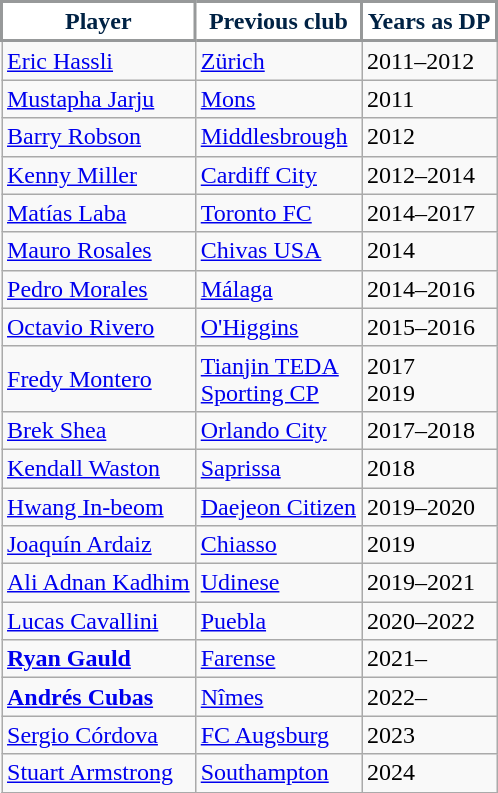<table class="wikitable" style="text-align:center">
<tr>
<th style="background:#FFFFFF; color:#002244; border:2px solid #97999A;">Player</th>
<th style="background:#FFFFFF; color:#002244; border:2px solid #97999A;">Previous club</th>
<th style="background:#FFFFFF; color:#002244; border:2px solid #97999A;">Years as DP</th>
</tr>
<tr>
<td align=left> <a href='#'>Eric Hassli</a></td>
<td align=left> <a href='#'>Zürich</a></td>
<td align=left>2011–2012</td>
</tr>
<tr>
<td align=left> <a href='#'>Mustapha Jarju</a></td>
<td align=left> <a href='#'>Mons</a></td>
<td align=left>2011</td>
</tr>
<tr>
<td align=left> <a href='#'>Barry Robson</a></td>
<td align=left> <a href='#'>Middlesbrough</a></td>
<td align=left>2012</td>
</tr>
<tr>
<td align=left> <a href='#'>Kenny Miller</a></td>
<td align=left> <a href='#'>Cardiff City</a></td>
<td align=left>2012–2014</td>
</tr>
<tr>
<td align=left> <a href='#'>Matías Laba</a></td>
<td align=left> <a href='#'>Toronto FC</a></td>
<td align=left>2014–2017</td>
</tr>
<tr>
<td align=left> <a href='#'>Mauro Rosales</a></td>
<td align=left> <a href='#'>Chivas USA</a></td>
<td align=left>2014</td>
</tr>
<tr>
<td align=left> <a href='#'>Pedro Morales</a></td>
<td align=left> <a href='#'>Málaga</a></td>
<td align=left>2014–2016</td>
</tr>
<tr>
<td align=left> <a href='#'>Octavio Rivero</a></td>
<td align=left> <a href='#'>O'Higgins</a></td>
<td align=left>2015–2016</td>
</tr>
<tr>
<td align=left> <a href='#'>Fredy Montero</a></td>
<td align=left> <a href='#'>Tianjin TEDA</a><br> <a href='#'>Sporting CP</a></td>
<td align=left>2017<br>2019</td>
</tr>
<tr>
<td align=left> <a href='#'>Brek Shea</a></td>
<td align=left> <a href='#'>Orlando City</a></td>
<td align=left>2017–2018</td>
</tr>
<tr>
<td align=left> <a href='#'>Kendall Waston</a></td>
<td align=left> <a href='#'>Saprissa</a></td>
<td align=left>2018</td>
</tr>
<tr>
<td align=left> <a href='#'>Hwang In-beom</a></td>
<td align=left> <a href='#'>Daejeon Citizen</a></td>
<td align=left>2019–2020</td>
</tr>
<tr>
<td align=left> <a href='#'>Joaquín Ardaiz</a></td>
<td align=left> <a href='#'>Chiasso</a></td>
<td align=left>2019</td>
</tr>
<tr>
<td align=left> <a href='#'>Ali Adnan Kadhim</a></td>
<td align=left> <a href='#'>Udinese</a></td>
<td align=left>2019–2021</td>
</tr>
<tr>
<td align=left> <a href='#'>Lucas Cavallini</a></td>
<td align=left> <a href='#'>Puebla</a></td>
<td align=left>2020–2022</td>
</tr>
<tr>
<td align=left> <strong><a href='#'>Ryan Gauld</a></strong></td>
<td align=left> <a href='#'>Farense</a></td>
<td align=left>2021–</td>
</tr>
<tr>
<td align=left> <strong><a href='#'>Andrés Cubas</a></strong></td>
<td align=left> <a href='#'>Nîmes</a></td>
<td align=left>2022–</td>
</tr>
<tr>
<td align=left> <a href='#'>Sergio Córdova</a></td>
<td align=left> <a href='#'>FC Augsburg</a></td>
<td align=left>2023</td>
</tr>
<tr>
<td align=left> <a href='#'>Stuart Armstrong</a></td>
<td align=left> <a href='#'>Southampton</a></td>
<td align=left>2024</td>
</tr>
<tr>
</tr>
</table>
